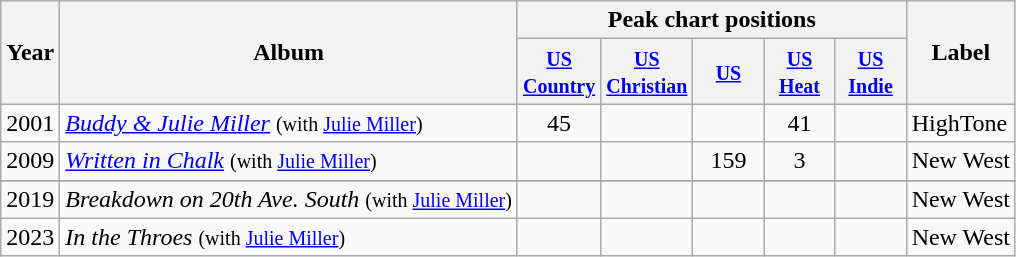<table class="wikitable">
<tr>
<th rowspan="2">Year</th>
<th rowspan="2">Album</th>
<th colspan="5">Peak chart positions</th>
<th rowspan="2">Label</th>
</tr>
<tr>
<th width="40"><small><a href='#'>US Country</a></small></th>
<th width="40"><small><a href='#'>US Christian</a></small></th>
<th width="40"><small><a href='#'>US</a></small></th>
<th width="40"><small><a href='#'>US Heat</a></small></th>
<th width="40"><small><a href='#'>US Indie</a></small></th>
</tr>
<tr>
<td>2001</td>
<td><em><a href='#'>Buddy & Julie Miller</a></em> <small>(with <a href='#'>Julie Miller</a>)</small></td>
<td align="center">45</td>
<td></td>
<td></td>
<td align="center">41</td>
<td></td>
<td>HighTone</td>
</tr>
<tr>
<td>2009</td>
<td><em><a href='#'>Written in Chalk</a></em> <small>(with <a href='#'>Julie Miller</a>)</small></td>
<td></td>
<td></td>
<td align="center">159</td>
<td align="center">3</td>
<td></td>
<td>New West</td>
</tr>
<tr>
</tr>
<tr>
<td>2019</td>
<td><em>Breakdown on 20th Ave. South</em> <small>(with <a href='#'>Julie Miller</a>)</small></td>
<td></td>
<td></td>
<td></td>
<td></td>
<td></td>
<td>New West</td>
</tr>
<tr>
<td>2023</td>
<td><em>In the Throes</em> <small>(with <a href='#'>Julie Miller</a>)</small></td>
<td></td>
<td></td>
<td></td>
<td></td>
<td></td>
<td>New West</td>
</tr>
</table>
